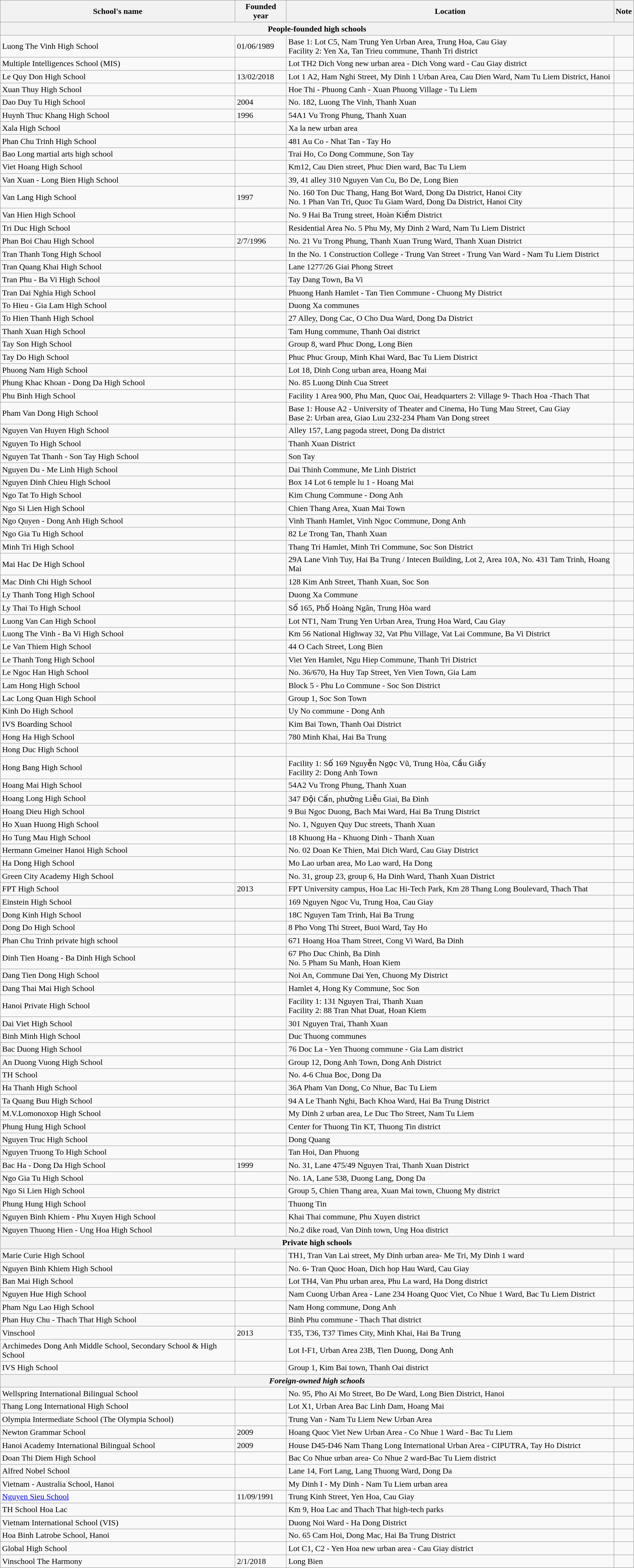<table class="wikitable">
<tr>
<th>School's name</th>
<th>Founded year</th>
<th>Location</th>
<th>Note</th>
</tr>
<tr>
<th colspan="4">People-founded high schools</th>
</tr>
<tr>
<td>Luong The Vinh High School</td>
<td>01/06/1989</td>
<td>Base 1: Lot C5, Nam Trung Yen Urban Area, Trung Hoa, Cau Giay<br>Facility 2: Yen Xa, Tan Trieu commune, Thanh Tri district</td>
<td></td>
</tr>
<tr>
<td>Multiple Intelligences School (MIS)</td>
<td></td>
<td>Lot TH2 Dich Vong new urban area - Dich Vong ward - Cau Giay district</td>
<td></td>
</tr>
<tr>
<td>Le Quy Don High School</td>
<td>13/02/2018</td>
<td>Lot 1 A2, Ham Nghi Street, My Dinh 1 Urban Area, Cau Dien Ward, Nam Tu Liem District, Hanoi</td>
<td></td>
</tr>
<tr>
<td>Xuan Thuy High School</td>
<td></td>
<td>Hoe Thi - Phuong Canh - Xuan Phuong Village - Tu Liem</td>
<td></td>
</tr>
<tr>
<td>Dao Duy Tu High School</td>
<td>2004</td>
<td>No. 182, Luong The Vinh, Thanh Xuan</td>
<td></td>
</tr>
<tr>
<td>Huynh Thuc Khang High School</td>
<td>1996</td>
<td>54A1 Vu Trong Phung, Thanh Xuan</td>
<td></td>
</tr>
<tr>
<td>Xala High School</td>
<td></td>
<td>Xa la new urban area</td>
<td></td>
</tr>
<tr>
<td>Phan Chu Trinh High School</td>
<td></td>
<td>481 Au Co - Nhat Tan - Tay Ho</td>
<td></td>
</tr>
<tr>
<td>Bao Long martial arts high school</td>
<td></td>
<td>Trai Ho, Co Dong Commune, Son Tay</td>
<td></td>
</tr>
<tr>
<td>Viet Hoang High School</td>
<td></td>
<td>Km12, Cau Dien street, Phuc Dien ward, Bac Tu Liem</td>
<td></td>
</tr>
<tr>
<td>Van Xuan - Long Bien High School</td>
<td></td>
<td>39, 41 alley 310 Nguyen Van Cu, Bo De, Long Bien</td>
<td></td>
</tr>
<tr>
<td>Van Lang High School</td>
<td>1997</td>
<td>No. 160 Ton Duc Thang, Hang Bot Ward, Dong Da District, Hanoi City<br>No. 1 Phan Van Tri, Quoc Tu Giam Ward, Dong Da District, Hanoi City</td>
<td></td>
</tr>
<tr>
<td>Van Hien High School</td>
<td></td>
<td>No. 9 Hai Ba Trung street, Hoàn Kiếm District</td>
<td></td>
</tr>
<tr>
<td>Tri Duc High School</td>
<td></td>
<td>Residential Area No. 5 Phu My, My Dinh 2 Ward, Nam Tu Liem District</td>
<td></td>
</tr>
<tr>
<td>Phan Boi Chau High School</td>
<td>2/7/1996</td>
<td>No. 21 Vu Trong Phung, Thanh Xuan Trung Ward, Thanh Xuan District</td>
<td></td>
</tr>
<tr>
<td>Tran Thanh Tong High School</td>
<td></td>
<td>In the No. 1 Construction College - Trung Van Street - Trung Van Ward - Nam Tu Liem District</td>
<td></td>
</tr>
<tr>
<td>Tran Quang Khai High School</td>
<td></td>
<td>Lane 1277/26 Giai Phong Street</td>
<td></td>
</tr>
<tr>
<td>Tran Phu - Ba Vi High School</td>
<td></td>
<td>Tay Dang Town, Ba Vi</td>
<td></td>
</tr>
<tr>
<td>Tran Dai Nghia High School</td>
<td></td>
<td>Phuong Hanh Hamlet - Tan Tien Commune - Chuong My District</td>
<td></td>
</tr>
<tr>
<td>To Hieu - Gia Lam High School</td>
<td></td>
<td>Duong Xa communes</td>
<td></td>
</tr>
<tr>
<td>To Hien Thanh High School</td>
<td></td>
<td>27 Alley, Dong Cac, O Cho Dua Ward, Dong Da District</td>
<td></td>
</tr>
<tr>
<td>Thanh Xuan High School</td>
<td></td>
<td>Tam Hung commune, Thanh Oai district</td>
<td></td>
</tr>
<tr>
<td>Tay Son High School</td>
<td></td>
<td>Group 8, ward Phuc Dong, Long Bien</td>
<td></td>
</tr>
<tr>
<td>Tay Do High School</td>
<td></td>
<td>Phuc Phuc Group, Minh Khai Ward, Bac Tu Liem District</td>
<td></td>
</tr>
<tr>
<td>Phuong Nam High School</td>
<td></td>
<td>Lot 18, Dinh Cong urban area, Hoang Mai</td>
<td></td>
</tr>
<tr>
<td>Phung Khac Khoan - Dong Da High School</td>
<td></td>
<td>No. 85 Luong Dinh Cua Street</td>
<td></td>
</tr>
<tr>
<td>Phu Binh High School</td>
<td></td>
<td>Facility 1 Area 900, Phu Man, Quoc Oai, Headquarters 2: Village 9- Thach Hoa -Thach That</td>
<td></td>
</tr>
<tr>
<td>Pham Van Dong High School</td>
<td></td>
<td>Base 1: House A2 - University of Theater and Cinema, Ho Tung Mau Street, Cau Giay<br>Base 2: Urban area, Giao Luu 232-234 Pham Van Dong street</td>
<td></td>
</tr>
<tr>
<td>Nguyen Van Huyen High School</td>
<td></td>
<td>Alley 157, Lang pagoda street, Dong Da district</td>
<td></td>
</tr>
<tr>
<td>Nguyen To High School</td>
<td></td>
<td>Thanh Xuan District</td>
<td></td>
</tr>
<tr>
<td>Nguyen Tat Thanh - Son Tay High School</td>
<td></td>
<td>Son Tay</td>
<td></td>
</tr>
<tr>
<td>Nguyen Du - Me Linh High School</td>
<td></td>
<td>Dai Thinh Commune, Me Linh District</td>
<td></td>
</tr>
<tr>
<td>Nguyen Dinh Chieu High School</td>
<td></td>
<td>Box 14 Lot 6 temple lu 1 - Hoang Mai</td>
<td></td>
</tr>
<tr>
<td>Ngo Tat To High School</td>
<td></td>
<td>Kim Chung Commune - Dong Anh</td>
<td></td>
</tr>
<tr>
<td>Ngo Si Lien High School</td>
<td></td>
<td>Chien Thang Area, Xuan Mai Town</td>
<td></td>
</tr>
<tr>
<td>Ngo Quyen - Dong Anh High School</td>
<td></td>
<td>Vinh Thanh Hamlet, Vinh Ngoc Commune, Dong Anh</td>
<td></td>
</tr>
<tr>
<td>Ngo Gia Tu High School</td>
<td></td>
<td>82 Le Trong Tan, Thanh Xuan</td>
<td></td>
</tr>
<tr>
<td>Minh Tri High School</td>
<td></td>
<td>Thang Tri Hamlet, Minh Tri Commune, Soc Son District</td>
<td></td>
</tr>
<tr>
<td>Mai Hac De High School</td>
<td></td>
<td>29A Lane Vinh Tuy, Hai Ba Trung / Intecen Building, Lot 2, Area 10A, No. 431 Tam Trinh, Hoang Mai</td>
<td></td>
</tr>
<tr>
<td>Mac Dinh Chi High School</td>
<td></td>
<td>128 Kim Anh Street, Thanh Xuan, Soc Son</td>
<td></td>
</tr>
<tr>
<td>Ly Thanh Tong High School</td>
<td></td>
<td>Duong Xa Commune</td>
<td></td>
</tr>
<tr>
<td>Ly Thai To High School</td>
<td></td>
<td>Số 165, Phố Hoàng Ngân, Trung Hòa ward</td>
<td></td>
</tr>
<tr>
<td>Luong Van Can High School</td>
<td></td>
<td>Lot NT1, Nam Trung Yen Urban Area, Trung Hoa Ward, Cau Giay</td>
<td></td>
</tr>
<tr>
<td>Luong The Vinh - Ba Vi High School</td>
<td></td>
<td>Km 56 National Highway 32, Vat Phu Village, Vat Lai Commune, Ba Vi District</td>
<td></td>
</tr>
<tr>
<td>Le Van Thiem High School</td>
<td></td>
<td>44 O Cach Street, Long Bien</td>
<td></td>
</tr>
<tr>
<td>Le Thanh Tong High School</td>
<td></td>
<td>Viet Yen Hamlet, Ngu Hiep Commune, Thanh Tri District</td>
<td></td>
</tr>
<tr>
<td>Le Ngoc Han High School</td>
<td></td>
<td>No. 36/670, Ha Huy Tap Street, Yen Vien Town, Gia Lam</td>
<td></td>
</tr>
<tr>
<td>Lam Hong High School</td>
<td></td>
<td>Block 5 - Phu Lo Commune - Soc Son District</td>
<td></td>
</tr>
<tr>
<td>Lac Long Quan High School</td>
<td></td>
<td>Group 1, Soc Son Town</td>
<td></td>
</tr>
<tr>
<td>Kinh Do High School</td>
<td></td>
<td>Uy No commune - Dong Anh</td>
<td></td>
</tr>
<tr>
<td>IVS Boarding School</td>
<td></td>
<td>Kim Bai Town, Thanh Oai District</td>
<td></td>
</tr>
<tr>
<td>Hong Ha High School</td>
<td></td>
<td>780 Minh Khai, Hai Ba Trung</td>
<td></td>
</tr>
<tr>
<td>Hong Duc High School</td>
<td></td>
<td></td>
<td></td>
</tr>
<tr>
<td>Hong Bang High School</td>
<td></td>
<td>Facility 1: Số 169 Nguyễn Ngọc Vũ, Trung Hòa, Cầu Giấy<br>Facility 2: Dong Anh Town</td>
<td></td>
</tr>
<tr>
<td>Hoang Mai High School</td>
<td></td>
<td>54A2 Vu Trong Phung, Thanh Xuan</td>
<td></td>
</tr>
<tr>
<td>Hoang Long High School</td>
<td></td>
<td>347 Đội Cấn, phường Liễu Giai, Ba Đình</td>
<td></td>
</tr>
<tr>
<td>Hoang Dieu High School</td>
<td></td>
<td>9 Bui Ngoc Duong, Bach Mai Ward, Hai Ba Trung District</td>
<td></td>
</tr>
<tr>
<td>Ho Xuan Huong High School</td>
<td></td>
<td>No. 1, Nguyen Quy Duc streets, Thanh Xuan</td>
<td></td>
</tr>
<tr>
<td>Ho Tung Mau High School</td>
<td></td>
<td>18 Khuong Ha - Khuong Dinh - Thanh Xuan</td>
<td></td>
</tr>
<tr>
<td>Hermann Gmeiner Hanoi High School</td>
<td></td>
<td>No. 02 Doan Ke Thien, Mai Dich Ward, Cau Giay District</td>
<td></td>
</tr>
<tr>
<td>Ha Dong High School</td>
<td></td>
<td>Mo Lao urban area, Mo Lao ward, Ha Dong</td>
<td></td>
</tr>
<tr>
<td>Green City Academy High School</td>
<td></td>
<td>No. 31, group 23, group 6, Ha Dinh Ward, Thanh Xuan District</td>
<td></td>
</tr>
<tr>
<td>FPT High School</td>
<td>2013</td>
<td>FPT University campus, Hoa Lac Hi-Tech Park, Km 28 Thang Long Boulevard, Thach That</td>
<td></td>
</tr>
<tr>
<td>Einstein High School</td>
<td></td>
<td>169 Nguyen Ngoc Vu, Trung Hoa, Cau Giay</td>
<td></td>
</tr>
<tr>
<td>Dong Kinh High School</td>
<td></td>
<td>18C Nguyen Tam Trinh, Hai Ba Trung</td>
<td></td>
</tr>
<tr>
<td>Dong Do High School</td>
<td></td>
<td>8 Pho Vong Thi Street, Buoi Ward, Tay Ho</td>
<td></td>
</tr>
<tr>
<td>Phan Chu Trinh private high school</td>
<td></td>
<td>671 Hoang Hoa Tham Street, Cong Vi Ward, Ba Dinh</td>
<td></td>
</tr>
<tr>
<td>Dinh Tien Hoang - Ba Dinh High School</td>
<td></td>
<td>67 Pho Duc Chinh, Ba Dinh<br>No. 5 Pham Su Manh, Hoan Kiem</td>
<td></td>
</tr>
<tr>
<td>Dang Tien Dong High School</td>
<td></td>
<td>Noi An, Commune Dai Yen, Chuong My District</td>
<td></td>
</tr>
<tr>
<td>Dang Thai Mai High School</td>
<td></td>
<td>Hamlet 4, Hong Ky Commune, Soc Son</td>
<td></td>
</tr>
<tr>
<td>Hanoi Private High School</td>
<td></td>
<td>Facility 1: 131 Nguyen Trai, Thanh Xuan<br>Facility 2: 88 Tran Nhat Duat, Hoan Kiem</td>
<td></td>
</tr>
<tr>
<td>Dai Viet High School</td>
<td></td>
<td>301 Nguyen Trai, Thanh Xuan</td>
<td></td>
</tr>
<tr>
<td>Binh Minh High School</td>
<td></td>
<td>Duc Thuong communes</td>
<td></td>
</tr>
<tr>
<td>Bac Duong High School</td>
<td></td>
<td>76 Doc La - Yen Thuong commune - Gia Lam district</td>
<td></td>
</tr>
<tr>
<td>An Duong Vuong High School</td>
<td></td>
<td>Group 12, Dong Anh Town, Dong Anh District</td>
<td></td>
</tr>
<tr>
<td>TH School</td>
<td></td>
<td>No. 4-6 Chua Boc, Dong Da</td>
<td></td>
</tr>
<tr>
<td>Ha Thanh High School</td>
<td></td>
<td>36A Pham Van Dong, Co Nhue, Bac Tu Liem</td>
<td></td>
</tr>
<tr>
<td>Ta Quang Buu High School</td>
<td></td>
<td>94 A Le Thanh Nghi, Bach Khoa Ward, Hai Ba Trung District</td>
<td></td>
</tr>
<tr>
<td>M.V.Lomonoxop High School</td>
<td></td>
<td>My Dinh 2 urban area, Le Duc Tho Street, Nam Tu Liem</td>
<td></td>
</tr>
<tr>
<td>Phung Hung High School</td>
<td></td>
<td>Center for Thuong Tin KT, Thuong Tin district</td>
<td></td>
</tr>
<tr>
<td>Nguyen Truc High School</td>
<td></td>
<td>Dong Quang</td>
<td></td>
</tr>
<tr>
<td>Nguyen Truong To High School</td>
<td></td>
<td>Tan Hoi, Dan Phuong</td>
<td></td>
</tr>
<tr>
<td>Bac Ha - Dong Da High School</td>
<td>1999</td>
<td>No. 31, Lane 475/49 Nguyen Trai, Thanh Xuan District</td>
<td></td>
</tr>
<tr>
<td>Ngo Gia Tu High School</td>
<td></td>
<td>No. 1A, Lane 538, Duong Lang, Dong Da</td>
<td></td>
</tr>
<tr>
<td>Ngo Si Lien High School</td>
<td></td>
<td>Group 5, Chien Thang area, Xuan Mai town, Chuong My district</td>
<td></td>
</tr>
<tr>
<td>Phung Hung High School</td>
<td></td>
<td>Thuong Tin</td>
<td></td>
</tr>
<tr>
<td>Nguyen Binh Khiem - Phu Xuyen High School</td>
<td></td>
<td>Khai Thai commune, Phu Xuyen district</td>
<td></td>
</tr>
<tr>
<td>Nguyen Thuong Hien - Ung Hoa High School</td>
<td></td>
<td>No.2 dike road, Van Dinh town, Ung Hoa district</td>
<td></td>
</tr>
<tr>
<th colspan="4">Private high schools</th>
</tr>
<tr>
<td>Marie Curie High School</td>
<td></td>
<td>TH1, Tran Van Lai street, My Dinh urban area- Me Tri, My Dinh 1 ward</td>
<td></td>
</tr>
<tr>
<td>Nguyen Binh Khiem High School</td>
<td></td>
<td>No. 6- Tran Quoc Hoan, Dich hop Hau Ward, Cau Giay</td>
<td></td>
</tr>
<tr>
<td>Ban Mai High School</td>
<td></td>
<td>Lot TH4, Van Phu urban area, Phu La ward, Ha Dong district</td>
<td></td>
</tr>
<tr>
<td>Nguyen Hue High School</td>
<td></td>
<td>Nam Cuong Urban Area - Lane 234 Hoang Quoc Viet, Co Nhue 1 Ward, Bac Tu Liem District</td>
<td></td>
</tr>
<tr>
<td>Pham Ngu Lao High School</td>
<td></td>
<td>Nam Hong commune, Dong Anh</td>
<td></td>
</tr>
<tr>
<td>Phan Huy Chu - Thach That High School</td>
<td></td>
<td>Binh Phu commune - Thach That district</td>
<td></td>
</tr>
<tr>
<td>Vinschool</td>
<td>2013</td>
<td>T35, T36, T37 Times City, Minh Khai, Hai Ba Trung</td>
<td></td>
</tr>
<tr>
<td>Archimedes Dong Anh Middle School, Secondary School & High School</td>
<td></td>
<td>Lot I-F1, Urban Area 23B, Tien Duong, Dong Anh</td>
<td></td>
</tr>
<tr>
<td>IVS High School</td>
<td></td>
<td>Group 1, Kim Bai town, Thanh Oai district</td>
<td></td>
</tr>
<tr>
<th colspan="4"><strong><em>Foreign-owned high schools</em></strong></th>
</tr>
<tr>
<td>Wellspring International Bilingual School</td>
<td></td>
<td>No. 95, Pho Ai Mo Street, Bo De Ward, Long Bien District, Hanoi</td>
<td></td>
</tr>
<tr>
<td>Thang Long International High School</td>
<td></td>
<td>Lot X1, Urban Area Bac Linh Dam, Hoang Mai</td>
<td></td>
</tr>
<tr>
<td>Olympia Intermediate School (The Olympia School)</td>
<td></td>
<td>Trung Van - Nam Tu Liem New Urban Area</td>
<td></td>
</tr>
<tr>
<td>Newton Grammar School</td>
<td>2009</td>
<td>Hoang Quoc Viet New Urban Area - Co Nhue 1 Ward - Bac Tu Liem</td>
<td></td>
</tr>
<tr>
<td>Hanoi Academy International Bilingual School</td>
<td>2009</td>
<td>House D45-D46 Nam Thang Long International Urban Area - CIPUTRA, Tay Ho District</td>
<td></td>
</tr>
<tr>
<td>Doan Thi Diem High School</td>
<td></td>
<td>Bac Co Nhue urban area- Co Nhue 2 ward-Bac Tu Liem district</td>
<td></td>
</tr>
<tr>
<td>Alfred Nobel School</td>
<td></td>
<td>Lane 14, Fort Lang, Lang Thuong Ward, Dong Da</td>
<td></td>
</tr>
<tr>
<td>Vietnam - Australia School, Hanoi</td>
<td></td>
<td>My Dinh I - My Dinh - Nam Tu Liem urban area</td>
<td></td>
</tr>
<tr>
<td><a href='#'>Nguyen Sieu School</a></td>
<td>11/09/1991</td>
<td>Trung Kinh Street, Yen Hoa, Cau Giay</td>
<td></td>
</tr>
<tr>
<td>TH School Hoa Lac</td>
<td></td>
<td>Km 9, Hoa Lac and Thach That high-tech parks</td>
<td></td>
</tr>
<tr>
<td>Vietnam International School (VIS)</td>
<td></td>
<td>Duong Noi Ward - Ha Dong District</td>
<td></td>
</tr>
<tr>
<td>Hoa Binh Latrobe School, Hanoi</td>
<td></td>
<td>No. 65 Cam Hoi, Dong Mac, Hai Ba Trung District</td>
<td></td>
</tr>
<tr>
<td>Global High School</td>
<td></td>
<td>Lot C1, C2 - Yen Hoa new urban area - Cau Giay district</td>
<td></td>
</tr>
<tr>
<td>Vinschool The Harmony</td>
<td>2/1/2018</td>
<td>Long Bien</td>
<td></td>
</tr>
</table>
